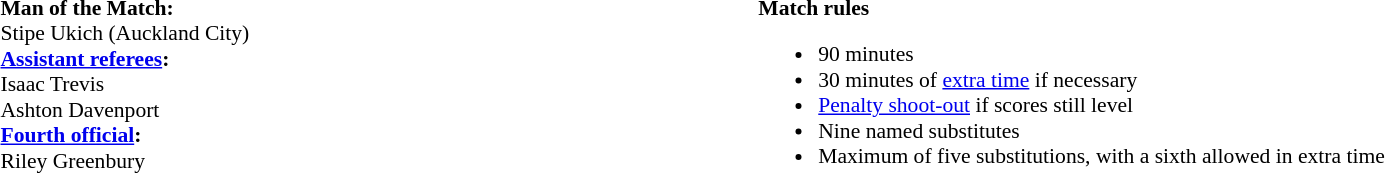<table style="width:100%;font-size:90%">
<tr>
<td style="width:40%;vertical-align:top"><br><strong>Man of the Match:</strong>
<br>Stipe Ukich (Auckland City)<br><strong><a href='#'>Assistant referees</a>:</strong>
<br>Isaac Trevis
<br>Ashton Davenport
<br><strong><a href='#'>Fourth official</a>:</strong>
<br>Riley Greenbury</td>
<td style="width:60%;vertical-align:top"><br><strong>Match rules</strong><ul><li>90 minutes</li><li>30 minutes of <a href='#'>extra time</a> if necessary</li><li><a href='#'>Penalty shoot-out</a> if scores still level</li><li>Nine named substitutes</li><li>Maximum of five substitutions, with a sixth allowed in extra time</li></ul></td>
</tr>
</table>
